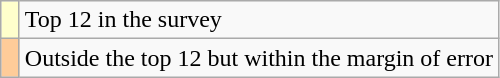<table class="wikitable">
<tr>
<td width=5px bgcolor=#FFFFCC></td>
<td>Top 12 in the survey</td>
</tr>
<tr>
<td bgcolor=#ffcc99></td>
<td>Outside the top 12 but within the margin of error</td>
</tr>
</table>
